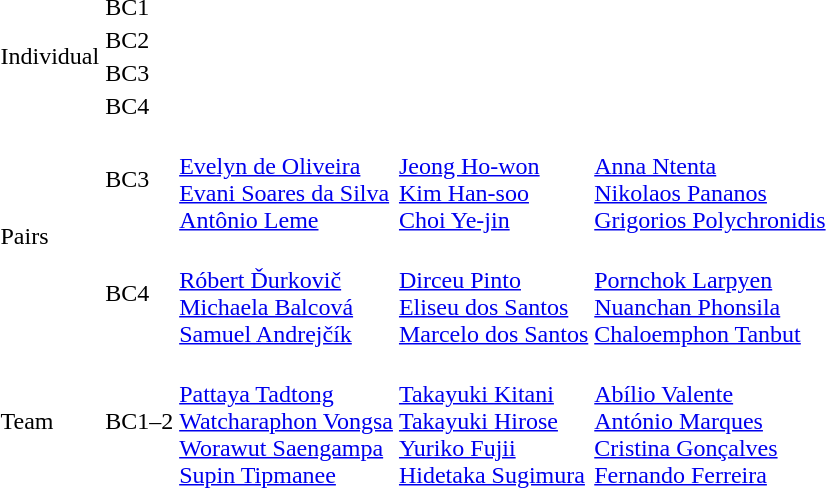<table>
<tr>
<td rowspan=4 nowrap>Individual</td>
<td>BC1<br></td>
<td></td>
<td></td>
<td></td>
</tr>
<tr>
<td>BC2<br></td>
<td nowrap></td>
<td></td>
<td></td>
</tr>
<tr>
<td>BC3<br></td>
<td></td>
<td nowrap></td>
<td></td>
</tr>
<tr>
<td>BC4<br></td>
<td></td>
<td></td>
<td></td>
</tr>
<tr>
<td rowspan=2>Pairs</td>
<td>BC3  <br></td>
<td> <br><a href='#'>Evelyn de Oliveira</a><br><a href='#'>Evani Soares da Silva</a><br><a href='#'>Antônio Leme</a></td>
<td> <br><a href='#'>Jeong Ho-won</a><br><a href='#'>Kim Han-soo</a><br><a href='#'>Choi Ye-jin</a></td>
<td nowrap> <br><a href='#'>Anna Ntenta</a><br><a href='#'>Nikolaos Pananos</a><br><a href='#'>Grigorios Polychronidis</a></td>
</tr>
<tr>
<td>BC4  <br></td>
<td> <br><a href='#'>Róbert Ďurkovič</a><br><a href='#'>Michaela Balcová</a><br><a href='#'>Samuel Andrejčík</a></td>
<td> <br><a href='#'>Dirceu Pinto</a><br><a href='#'>Eliseu dos Santos</a><br><a href='#'>Marcelo dos Santos</a></td>
<td> <br><a href='#'>Pornchok Larpyen</a><br><a href='#'>Nuanchan Phonsila</a><br><a href='#'>Chaloemphon Tanbut</a></td>
</tr>
<tr>
<td>Team</td>
<td nowrap>BC1–2 <br></td>
<td><br><a href='#'>Pattaya Tadtong</a><br><a href='#'>Watcharaphon Vongsa</a><br><a href='#'>Worawut Saengampa</a><br><a href='#'>Supin Tipmanee</a></td>
<td><br><a href='#'>Takayuki Kitani</a><br><a href='#'>Takayuki Hirose</a><br><a href='#'>Yuriko Fujii</a><br><a href='#'>Hidetaka Sugimura</a></td>
<td><br><a href='#'>Abílio Valente</a><br><a href='#'>António Marques</a><br><a href='#'>Cristina Gonçalves</a><br><a href='#'>Fernando Ferreira</a></td>
</tr>
</table>
